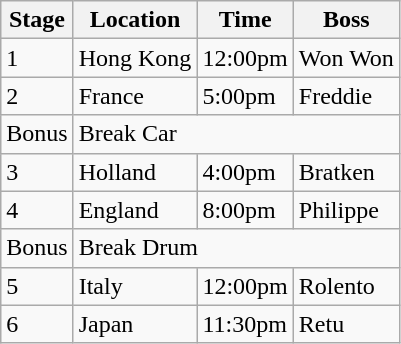<table class="wikitable">
<tr valign="top">
<th>Stage</th>
<th>Location</th>
<th>Time</th>
<th>Boss</th>
</tr>
<tr>
<td>1</td>
<td>Hong Kong</td>
<td>12:00pm</td>
<td>Won Won</td>
</tr>
<tr>
<td>2</td>
<td>France</td>
<td>5:00pm</td>
<td>Freddie</td>
</tr>
<tr>
<td>Bonus</td>
<td colspan="3">Break Car</td>
</tr>
<tr>
<td>3</td>
<td>Holland</td>
<td>4:00pm</td>
<td>Bratken</td>
</tr>
<tr>
<td>4</td>
<td>England</td>
<td>8:00pm</td>
<td>Philippe</td>
</tr>
<tr>
<td>Bonus</td>
<td colspan="3">Break Drum</td>
</tr>
<tr>
<td>5</td>
<td>Italy</td>
<td>12:00pm</td>
<td>Rolento</td>
</tr>
<tr>
<td>6</td>
<td>Japan</td>
<td>11:30pm</td>
<td>Retu</td>
</tr>
</table>
